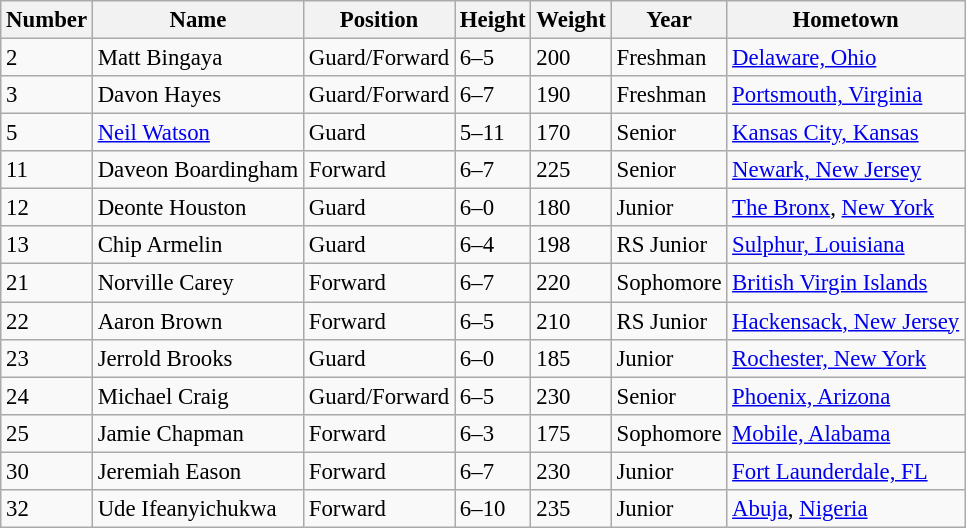<table class="wikitable sortable" style="font-size: 95%;">
<tr>
<th>Number</th>
<th>Name</th>
<th>Position</th>
<th>Height</th>
<th>Weight</th>
<th>Year</th>
<th>Hometown</th>
</tr>
<tr>
<td>2</td>
<td>Matt Bingaya</td>
<td>Guard/Forward</td>
<td>6–5</td>
<td>200</td>
<td>Freshman</td>
<td><a href='#'>Delaware, Ohio</a></td>
</tr>
<tr>
<td>3</td>
<td>Davon Hayes</td>
<td>Guard/Forward</td>
<td>6–7</td>
<td>190</td>
<td>Freshman</td>
<td><a href='#'>Portsmouth, Virginia</a></td>
</tr>
<tr>
<td>5</td>
<td><a href='#'>Neil Watson</a></td>
<td>Guard</td>
<td>5–11</td>
<td>170</td>
<td>Senior</td>
<td><a href='#'>Kansas City, Kansas</a></td>
</tr>
<tr>
<td>11</td>
<td>Daveon Boardingham</td>
<td>Forward</td>
<td>6–7</td>
<td>225</td>
<td>Senior</td>
<td><a href='#'>Newark, New Jersey</a></td>
</tr>
<tr>
<td>12</td>
<td>Deonte Houston</td>
<td>Guard</td>
<td>6–0</td>
<td>180</td>
<td>Junior</td>
<td><a href='#'>The Bronx</a>, <a href='#'>New York</a></td>
</tr>
<tr>
<td>13</td>
<td>Chip Armelin</td>
<td>Guard</td>
<td>6–4</td>
<td>198</td>
<td>RS Junior</td>
<td><a href='#'>Sulphur, Louisiana</a></td>
</tr>
<tr>
<td>21</td>
<td>Norville Carey</td>
<td>Forward</td>
<td>6–7</td>
<td>220</td>
<td>Sophomore</td>
<td><a href='#'>British Virgin Islands</a></td>
</tr>
<tr>
<td>22</td>
<td>Aaron Brown</td>
<td>Forward</td>
<td>6–5</td>
<td>210</td>
<td>RS Junior</td>
<td><a href='#'>Hackensack, New Jersey</a></td>
</tr>
<tr>
<td>23</td>
<td>Jerrold Brooks</td>
<td>Guard</td>
<td>6–0</td>
<td>185</td>
<td>Junior</td>
<td><a href='#'>Rochester, New York</a></td>
</tr>
<tr>
<td>24</td>
<td>Michael Craig</td>
<td>Guard/Forward</td>
<td>6–5</td>
<td>230</td>
<td>Senior</td>
<td><a href='#'>Phoenix, Arizona</a></td>
</tr>
<tr>
<td>25</td>
<td>Jamie Chapman</td>
<td>Forward</td>
<td>6–3</td>
<td>175</td>
<td>Sophomore</td>
<td><a href='#'>Mobile, Alabama</a></td>
</tr>
<tr>
<td>30</td>
<td>Jeremiah Eason</td>
<td>Forward</td>
<td>6–7</td>
<td>230</td>
<td>Junior</td>
<td><a href='#'>Fort Launderdale, FL</a></td>
</tr>
<tr>
<td>32</td>
<td>Ude Ifeanyichukwa</td>
<td>Forward</td>
<td>6–10</td>
<td>235</td>
<td>Junior</td>
<td><a href='#'>Abuja</a>, <a href='#'>Nigeria</a></td>
</tr>
</table>
